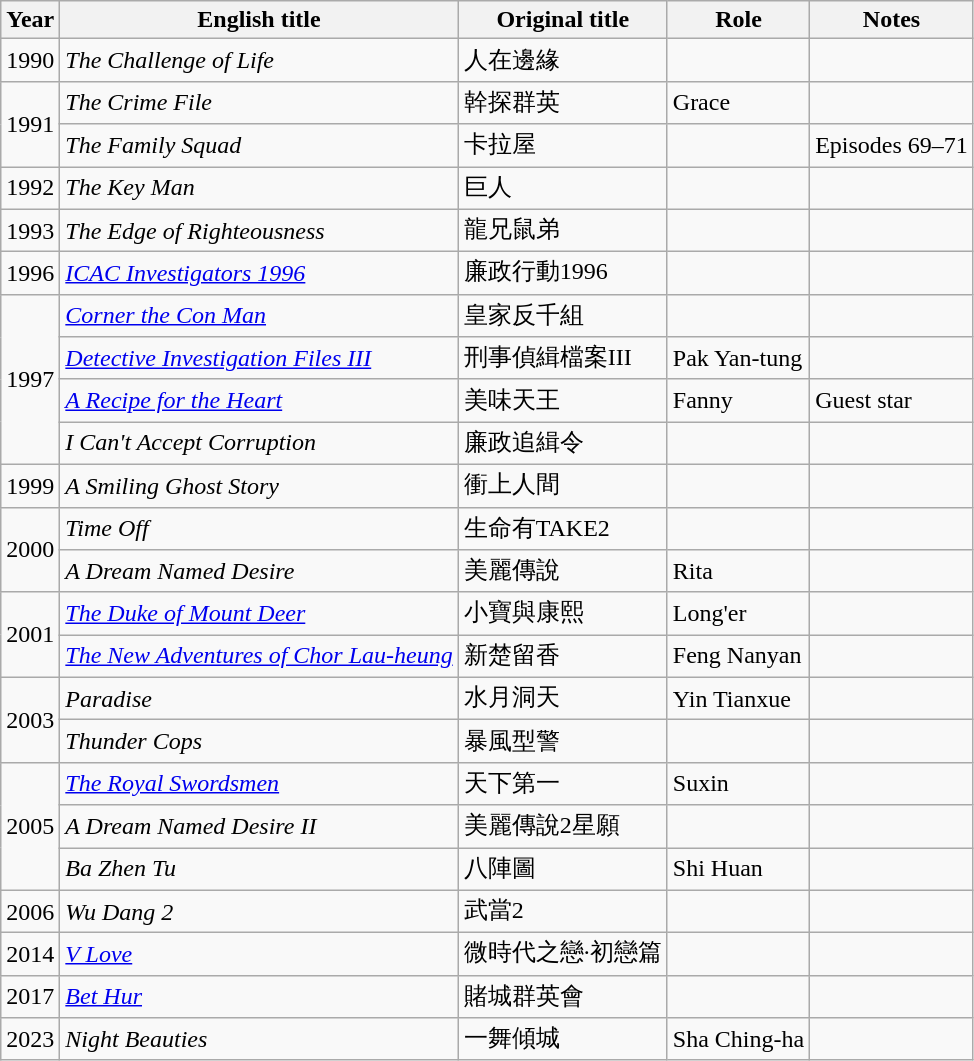<table class="wikitable sortable">
<tr>
<th>Year</th>
<th>English title</th>
<th>Original title</th>
<th>Role</th>
<th class="unsortable">Notes</th>
</tr>
<tr>
<td>1990</td>
<td><em>The Challenge of Life</em></td>
<td>人在邊緣</td>
<td></td>
<td></td>
</tr>
<tr>
<td rowspan=2>1991</td>
<td><em>The Crime File</em></td>
<td>幹探群英</td>
<td>Grace</td>
<td></td>
</tr>
<tr>
<td><em>The Family Squad</em></td>
<td>卡拉屋</td>
<td></td>
<td>Episodes 69–71</td>
</tr>
<tr>
<td>1992</td>
<td><em>The Key Man</em></td>
<td>巨人</td>
<td></td>
<td></td>
</tr>
<tr>
<td>1993</td>
<td><em>The Edge of Righteousness</em></td>
<td>龍兄鼠弟</td>
<td></td>
<td></td>
</tr>
<tr>
<td>1996</td>
<td><em><a href='#'>ICAC Investigators 1996</a></em></td>
<td>廉政行動1996</td>
<td></td>
<td></td>
</tr>
<tr>
<td rowspan=4>1997</td>
<td><em><a href='#'>Corner the Con Man</a></em></td>
<td>皇家反千組</td>
<td></td>
<td></td>
</tr>
<tr>
<td><em><a href='#'>Detective Investigation Files III</a></em></td>
<td>刑事偵緝檔案III</td>
<td>Pak Yan-tung</td>
<td></td>
</tr>
<tr>
<td><em><a href='#'>A Recipe for the Heart</a></em></td>
<td>美味天王</td>
<td>Fanny</td>
<td>Guest star</td>
</tr>
<tr>
<td><em>I Can't Accept Corruption</em></td>
<td>廉政追緝令</td>
<td></td>
<td></td>
</tr>
<tr>
<td>1999</td>
<td><em>A Smiling Ghost Story</em></td>
<td>衝上人間</td>
<td></td>
<td></td>
</tr>
<tr>
<td rowspan=2>2000</td>
<td><em>Time Off</em></td>
<td>生命有TAKE2</td>
<td></td>
<td></td>
</tr>
<tr>
<td><em>A Dream Named Desire</em></td>
<td>美麗傳說</td>
<td>Rita</td>
<td></td>
</tr>
<tr>
<td rowspan=2>2001</td>
<td><em><a href='#'>The Duke of Mount Deer</a></em></td>
<td>小寶與康熙</td>
<td>Long'er</td>
<td></td>
</tr>
<tr>
<td><em><a href='#'>The New Adventures of Chor Lau-heung</a></em></td>
<td>新楚留香</td>
<td>Feng Nanyan</td>
<td></td>
</tr>
<tr>
<td rowspan=2>2003</td>
<td><em>Paradise</em></td>
<td>水月洞天</td>
<td>Yin Tianxue</td>
<td></td>
</tr>
<tr>
<td><em>Thunder Cops</em></td>
<td>暴風型警</td>
<td></td>
<td></td>
</tr>
<tr>
<td rowspan=3>2005</td>
<td><em><a href='#'>The Royal Swordsmen</a></em></td>
<td>天下第一</td>
<td>Suxin</td>
<td></td>
</tr>
<tr>
<td><em>A Dream Named Desire II</em></td>
<td>美麗傳說2星願</td>
<td></td>
<td></td>
</tr>
<tr>
<td><em>Ba Zhen Tu</em></td>
<td>八陣圖</td>
<td>Shi Huan</td>
<td></td>
</tr>
<tr>
<td>2006</td>
<td><em>Wu Dang 2</em></td>
<td>武當2</td>
<td></td>
<td></td>
</tr>
<tr>
<td>2014</td>
<td><em><a href='#'>V Love</a></em></td>
<td>微時代之戀·初戀篇</td>
<td></td>
<td></td>
</tr>
<tr>
<td>2017</td>
<td><em><a href='#'>Bet Hur</a></em></td>
<td>賭城群英會</td>
<td></td>
<td></td>
</tr>
<tr>
<td>2023</td>
<td><em>Night Beauties</em></td>
<td>一舞傾城</td>
<td>Sha Ching-ha</td>
<td></td>
</tr>
</table>
